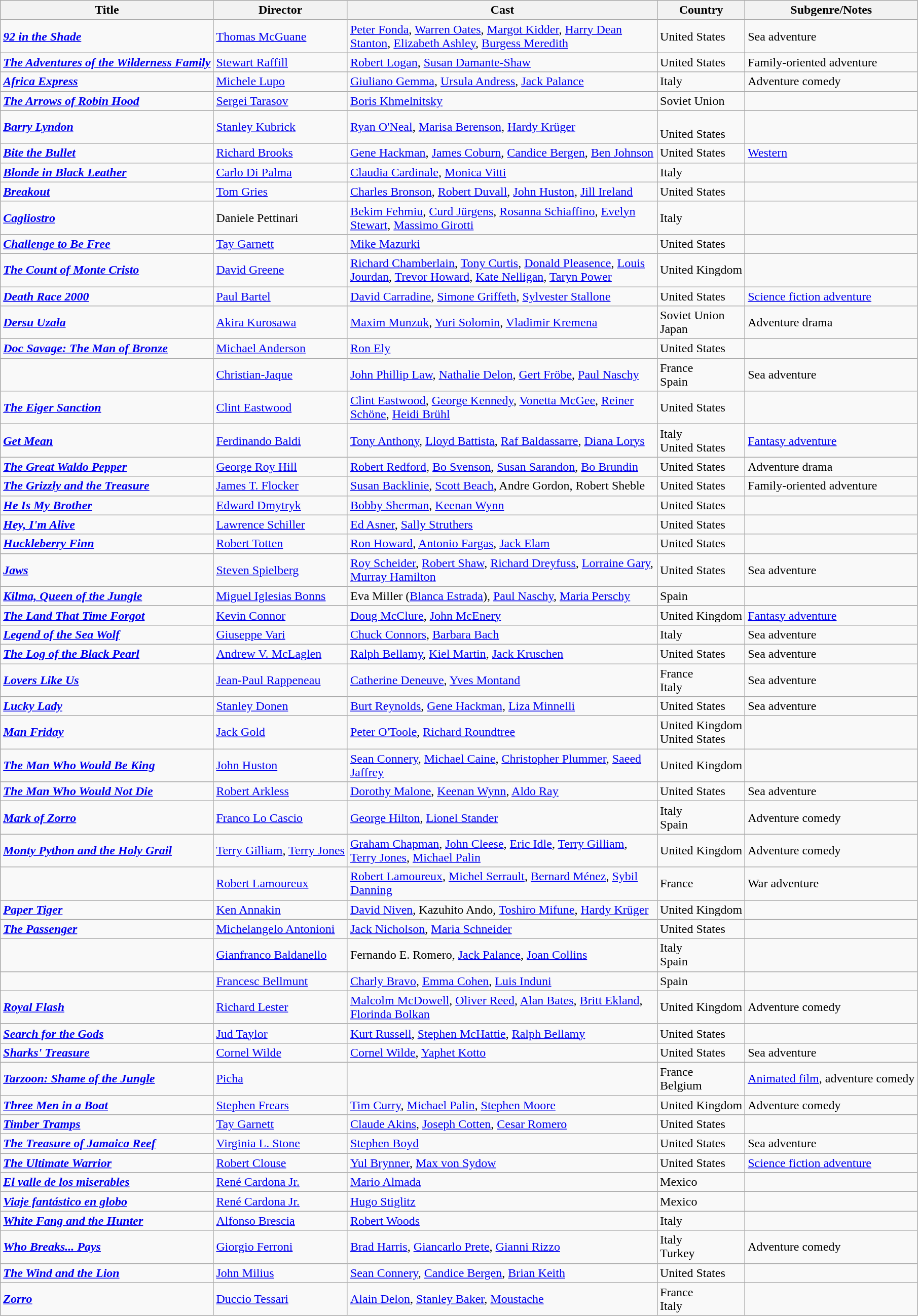<table class="wikitable">
<tr>
<th>Title</th>
<th>Director</th>
<th style="width: 400px;">Cast</th>
<th>Country</th>
<th>Subgenre/Notes</th>
</tr>
<tr>
<td><strong><em><a href='#'>92 in the Shade</a></em></strong></td>
<td><a href='#'>Thomas McGuane</a></td>
<td><a href='#'>Peter Fonda</a>, <a href='#'>Warren Oates</a>, <a href='#'>Margot Kidder</a>, <a href='#'>Harry Dean Stanton</a>, <a href='#'>Elizabeth Ashley</a>, <a href='#'>Burgess Meredith</a></td>
<td>United States</td>
<td>Sea adventure</td>
</tr>
<tr>
<td><strong><em><a href='#'>The Adventures of the Wilderness Family</a></em></strong></td>
<td><a href='#'>Stewart Raffill</a></td>
<td><a href='#'>Robert Logan</a>, <a href='#'>Susan Damante-Shaw</a></td>
<td>United States</td>
<td>Family-oriented adventure</td>
</tr>
<tr>
<td><strong><em><a href='#'>Africa Express</a></em></strong></td>
<td><a href='#'>Michele Lupo</a></td>
<td><a href='#'>Giuliano Gemma</a>, <a href='#'>Ursula Andress</a>, <a href='#'>Jack Palance</a></td>
<td>Italy</td>
<td>Adventure comedy</td>
</tr>
<tr>
<td><strong><em><a href='#'>The Arrows of Robin Hood</a></em></strong></td>
<td><a href='#'>Sergei Tarasov</a></td>
<td><a href='#'>Boris Khmelnitsky</a></td>
<td>Soviet Union</td>
<td></td>
</tr>
<tr>
<td><strong><em><a href='#'>Barry Lyndon</a></em></strong></td>
<td><a href='#'>Stanley Kubrick</a></td>
<td><a href='#'>Ryan O'Neal</a>, <a href='#'>Marisa Berenson</a>, <a href='#'>Hardy Krüger</a></td>
<td><br>United States</td>
<td></td>
</tr>
<tr>
<td><strong><em><a href='#'>Bite the Bullet</a></em></strong></td>
<td><a href='#'>Richard Brooks</a></td>
<td><a href='#'>Gene Hackman</a>, <a href='#'>James Coburn</a>, <a href='#'>Candice Bergen</a>, <a href='#'>Ben Johnson</a></td>
<td>United States</td>
<td><a href='#'>Western</a></td>
</tr>
<tr>
<td><strong><em><a href='#'>Blonde in Black Leather</a></em></strong></td>
<td><a href='#'>Carlo Di Palma</a></td>
<td><a href='#'>Claudia Cardinale</a>, <a href='#'>Monica Vitti</a></td>
<td>Italy</td>
<td></td>
</tr>
<tr>
<td><strong><em><a href='#'>Breakout</a></em></strong></td>
<td><a href='#'>Tom Gries</a></td>
<td><a href='#'>Charles Bronson</a>, <a href='#'>Robert Duvall</a>, <a href='#'>John Huston</a>, <a href='#'>Jill Ireland</a></td>
<td>United States</td>
<td></td>
</tr>
<tr>
<td><strong><em><a href='#'>Cagliostro</a></em></strong></td>
<td>Daniele Pettinari</td>
<td><a href='#'>Bekim Fehmiu</a>, <a href='#'>Curd Jürgens</a>, <a href='#'>Rosanna Schiaffino</a>, <a href='#'>Evelyn Stewart</a>, <a href='#'>Massimo Girotti</a></td>
<td>Italy</td>
<td></td>
</tr>
<tr>
<td><strong><em><a href='#'>Challenge to Be Free</a></em></strong></td>
<td><a href='#'>Tay Garnett</a></td>
<td><a href='#'>Mike Mazurki</a></td>
<td>United States</td>
<td></td>
</tr>
<tr>
<td><strong><em><a href='#'>The Count of Monte Cristo</a></em></strong></td>
<td><a href='#'>David Greene</a></td>
<td><a href='#'>Richard Chamberlain</a>, <a href='#'>Tony Curtis</a>, <a href='#'>Donald Pleasence</a>, <a href='#'>Louis Jourdan</a>, <a href='#'>Trevor Howard</a>, <a href='#'>Kate Nelligan</a>, <a href='#'>Taryn Power</a></td>
<td>United Kingdom</td>
<td></td>
</tr>
<tr>
<td><strong><em><a href='#'>Death Race 2000</a></em></strong></td>
<td><a href='#'>Paul Bartel</a></td>
<td><a href='#'>David Carradine</a>, <a href='#'>Simone Griffeth</a>, <a href='#'>Sylvester Stallone</a></td>
<td>United States</td>
<td><a href='#'>Science fiction adventure</a></td>
</tr>
<tr>
<td><strong><em><a href='#'>Dersu Uzala</a></em></strong></td>
<td><a href='#'>Akira Kurosawa</a></td>
<td><a href='#'>Maxim Munzuk</a>, <a href='#'>Yuri Solomin</a>, <a href='#'>Vladimir Kremena</a></td>
<td>Soviet Union<br>Japan</td>
<td>Adventure drama</td>
</tr>
<tr>
<td><strong><em><a href='#'>Doc Savage: The Man of Bronze</a></em></strong></td>
<td><a href='#'>Michael Anderson</a></td>
<td><a href='#'>Ron Ely</a></td>
<td>United States</td>
<td></td>
</tr>
<tr>
<td><strong><em></em></strong></td>
<td><a href='#'>Christian-Jaque</a></td>
<td><a href='#'>John Phillip Law</a>, <a href='#'>Nathalie Delon</a>, <a href='#'>Gert Fröbe</a>, <a href='#'>Paul Naschy</a></td>
<td>France<br>Spain</td>
<td>Sea adventure</td>
</tr>
<tr>
<td><strong><em><a href='#'>The Eiger Sanction</a></em></strong></td>
<td><a href='#'>Clint Eastwood</a></td>
<td><a href='#'>Clint Eastwood</a>, <a href='#'>George Kennedy</a>, <a href='#'>Vonetta McGee</a>, <a href='#'>Reiner Schöne</a>, <a href='#'>Heidi Brühl</a></td>
<td>United States</td>
<td></td>
</tr>
<tr>
<td><strong><em><a href='#'>Get Mean</a></em></strong></td>
<td><a href='#'>Ferdinando Baldi</a></td>
<td><a href='#'>Tony Anthony</a>, <a href='#'>Lloyd Battista</a>, <a href='#'>Raf Baldassarre</a>, <a href='#'>Diana Lorys</a></td>
<td>Italy<br>United States</td>
<td><a href='#'>Fantasy adventure</a></td>
</tr>
<tr>
<td><strong><em><a href='#'>The Great Waldo Pepper</a></em></strong></td>
<td><a href='#'>George Roy Hill</a></td>
<td><a href='#'>Robert Redford</a>, <a href='#'>Bo Svenson</a>, <a href='#'>Susan Sarandon</a>, <a href='#'>Bo Brundin</a></td>
<td>United States</td>
<td>Adventure drama</td>
</tr>
<tr>
<td><strong><em><a href='#'>The Grizzly and the Treasure</a></em></strong></td>
<td><a href='#'>James T. Flocker</a></td>
<td><a href='#'>Susan Backlinie</a>, <a href='#'>Scott Beach</a>, Andre Gordon, Robert Sheble</td>
<td>United States</td>
<td>Family-oriented adventure</td>
</tr>
<tr>
<td><strong><em><a href='#'>He Is My Brother</a></em></strong></td>
<td><a href='#'>Edward Dmytryk</a></td>
<td><a href='#'>Bobby Sherman</a>, <a href='#'>Keenan Wynn</a></td>
<td>United States</td>
<td></td>
</tr>
<tr>
<td><strong><em><a href='#'>Hey, I'm Alive</a></em></strong></td>
<td><a href='#'>Lawrence Schiller</a></td>
<td><a href='#'>Ed Asner</a>, <a href='#'>Sally Struthers</a></td>
<td>United States</td>
<td></td>
</tr>
<tr>
<td><strong><em><a href='#'>Huckleberry Finn</a></em></strong></td>
<td><a href='#'>Robert Totten</a></td>
<td><a href='#'>Ron Howard</a>, <a href='#'>Antonio Fargas</a>, <a href='#'>Jack Elam</a></td>
<td>United States</td>
<td></td>
</tr>
<tr>
<td><strong><em><a href='#'>Jaws</a></em></strong></td>
<td><a href='#'>Steven Spielberg</a></td>
<td><a href='#'>Roy Scheider</a>, <a href='#'>Robert Shaw</a>, <a href='#'>Richard Dreyfuss</a>, <a href='#'>Lorraine Gary</a>, <a href='#'>Murray Hamilton</a></td>
<td>United States</td>
<td>Sea adventure</td>
</tr>
<tr>
<td><strong><em><a href='#'>Kilma, Queen of the Jungle</a></em></strong></td>
<td><a href='#'>Miguel Iglesias Bonns</a></td>
<td>Eva Miller (<a href='#'>Blanca Estrada</a>), <a href='#'>Paul Naschy</a>, <a href='#'>Maria Perschy</a></td>
<td>Spain</td>
<td></td>
</tr>
<tr>
<td><strong><em><a href='#'>The Land That Time Forgot</a></em></strong></td>
<td><a href='#'>Kevin Connor</a></td>
<td><a href='#'>Doug McClure</a>, <a href='#'>John McEnery</a></td>
<td>United Kingdom</td>
<td><a href='#'>Fantasy adventure</a></td>
</tr>
<tr>
<td><strong><em><a href='#'>Legend of the Sea Wolf</a></em></strong></td>
<td><a href='#'>Giuseppe Vari</a></td>
<td><a href='#'>Chuck Connors</a>, <a href='#'>Barbara Bach</a></td>
<td>Italy</td>
<td>Sea adventure</td>
</tr>
<tr>
<td><strong><em><a href='#'>The Log of the Black Pearl</a></em></strong></td>
<td><a href='#'>Andrew V. McLaglen</a></td>
<td><a href='#'>Ralph Bellamy</a>, <a href='#'>Kiel Martin</a>, <a href='#'>Jack Kruschen</a></td>
<td>United States</td>
<td>Sea adventure</td>
</tr>
<tr>
<td><strong><em><a href='#'>Lovers Like Us</a></em></strong></td>
<td><a href='#'>Jean-Paul Rappeneau</a></td>
<td><a href='#'>Catherine Deneuve</a>, <a href='#'>Yves Montand</a></td>
<td>France<br>Italy</td>
<td>Sea adventure</td>
</tr>
<tr>
<td><strong><em><a href='#'>Lucky Lady</a></em></strong></td>
<td><a href='#'>Stanley Donen</a></td>
<td><a href='#'>Burt Reynolds</a>, <a href='#'>Gene Hackman</a>, <a href='#'>Liza Minnelli</a></td>
<td>United States</td>
<td>Sea adventure</td>
</tr>
<tr>
<td><strong><em><a href='#'>Man Friday</a></em></strong></td>
<td><a href='#'>Jack Gold</a></td>
<td><a href='#'>Peter O'Toole</a>, <a href='#'>Richard Roundtree</a></td>
<td>United Kingdom<br>United States</td>
<td></td>
</tr>
<tr>
<td><strong><em><a href='#'>The Man Who Would Be King</a></em></strong></td>
<td><a href='#'>John Huston</a></td>
<td><a href='#'>Sean Connery</a>, <a href='#'>Michael Caine</a>, <a href='#'>Christopher Plummer</a>, <a href='#'>Saeed Jaffrey</a></td>
<td>United Kingdom</td>
<td></td>
</tr>
<tr>
<td><strong><em><a href='#'>The Man Who Would Not Die</a></em></strong></td>
<td><a href='#'>Robert Arkless</a></td>
<td><a href='#'>Dorothy Malone</a>, <a href='#'>Keenan Wynn</a>, <a href='#'>Aldo Ray</a></td>
<td>United States</td>
<td>Sea adventure</td>
</tr>
<tr>
<td><strong><em><a href='#'>Mark of Zorro</a></em></strong></td>
<td><a href='#'>Franco Lo Cascio</a></td>
<td><a href='#'>George Hilton</a>, <a href='#'>Lionel Stander</a></td>
<td>Italy<br>Spain</td>
<td>Adventure comedy</td>
</tr>
<tr>
<td><strong><em><a href='#'>Monty Python and the Holy Grail</a></em></strong></td>
<td><a href='#'>Terry Gilliam</a>, <a href='#'>Terry Jones</a></td>
<td><a href='#'>Graham Chapman</a>, <a href='#'>John Cleese</a>, <a href='#'>Eric Idle</a>, <a href='#'>Terry Gilliam</a>, <a href='#'>Terry Jones</a>, <a href='#'>Michael Palin</a></td>
<td>United Kingdom</td>
<td>Adventure comedy</td>
</tr>
<tr>
<td><strong><em></em></strong></td>
<td><a href='#'>Robert Lamoureux</a></td>
<td><a href='#'>Robert Lamoureux</a>, <a href='#'>Michel Serrault</a>, <a href='#'>Bernard Ménez</a>, <a href='#'>Sybil Danning</a></td>
<td>France</td>
<td>War adventure</td>
</tr>
<tr>
<td><strong><em><a href='#'>Paper Tiger</a></em></strong></td>
<td><a href='#'>Ken Annakin</a></td>
<td><a href='#'>David Niven</a>, Kazuhito Ando, <a href='#'>Toshiro Mifune</a>, <a href='#'>Hardy Krüger</a></td>
<td>United Kingdom</td>
<td></td>
</tr>
<tr>
<td><strong><em><a href='#'>The Passenger</a></em></strong></td>
<td><a href='#'>Michelangelo Antonioni</a></td>
<td><a href='#'>Jack Nicholson</a>, <a href='#'>Maria Schneider</a></td>
<td>United States</td>
<td></td>
</tr>
<tr>
<td><strong><em></em></strong></td>
<td><a href='#'>Gianfranco Baldanello</a></td>
<td>Fernando E. Romero, <a href='#'>Jack Palance</a>, <a href='#'>Joan Collins</a></td>
<td>Italy<br>Spain</td>
<td></td>
</tr>
<tr>
<td><strong><em></em></strong></td>
<td><a href='#'>Francesc Bellmunt</a></td>
<td><a href='#'>Charly Bravo</a>, <a href='#'>Emma Cohen</a>, <a href='#'>Luis Induni</a></td>
<td>Spain</td>
<td></td>
</tr>
<tr>
<td><strong><em><a href='#'>Royal Flash</a></em></strong></td>
<td><a href='#'>Richard Lester</a></td>
<td><a href='#'>Malcolm McDowell</a>, <a href='#'>Oliver Reed</a>, <a href='#'>Alan Bates</a>, <a href='#'>Britt Ekland</a>, <a href='#'>Florinda Bolkan</a></td>
<td>United Kingdom</td>
<td>Adventure comedy</td>
</tr>
<tr>
<td><strong><em><a href='#'>Search for the Gods</a></em></strong></td>
<td><a href='#'>Jud Taylor</a></td>
<td><a href='#'>Kurt Russell</a>, <a href='#'>Stephen McHattie</a>, <a href='#'>Ralph Bellamy</a></td>
<td>United States</td>
<td></td>
</tr>
<tr>
<td><strong><em><a href='#'>Sharks' Treasure</a></em></strong></td>
<td><a href='#'>Cornel Wilde</a></td>
<td><a href='#'>Cornel Wilde</a>, <a href='#'>Yaphet Kotto</a></td>
<td>United States</td>
<td>Sea adventure</td>
</tr>
<tr>
<td><strong><em><a href='#'>Tarzoon: Shame of the Jungle</a></em></strong></td>
<td><a href='#'>Picha</a></td>
<td></td>
<td>France<br>Belgium</td>
<td><a href='#'>Animated film</a>, adventure comedy</td>
</tr>
<tr>
<td><strong><em><a href='#'>Three Men in a Boat</a></em></strong></td>
<td><a href='#'>Stephen Frears</a></td>
<td><a href='#'>Tim Curry</a>, <a href='#'>Michael Palin</a>, <a href='#'>Stephen Moore</a></td>
<td>United Kingdom</td>
<td>Adventure comedy</td>
</tr>
<tr>
<td><strong><em><a href='#'>Timber Tramps</a></em></strong></td>
<td><a href='#'>Tay Garnett</a></td>
<td><a href='#'>Claude Akins</a>, <a href='#'>Joseph Cotten</a>, <a href='#'>Cesar Romero</a></td>
<td>United States</td>
<td></td>
</tr>
<tr>
<td><strong><em><a href='#'>The Treasure of Jamaica Reef</a></em></strong></td>
<td><a href='#'>Virginia L. Stone</a></td>
<td><a href='#'>Stephen Boyd</a></td>
<td>United States</td>
<td>Sea adventure</td>
</tr>
<tr>
<td><strong><em><a href='#'>The Ultimate Warrior</a></em></strong></td>
<td><a href='#'>Robert Clouse</a></td>
<td><a href='#'>Yul Brynner</a>, <a href='#'>Max von Sydow</a></td>
<td>United States</td>
<td><a href='#'>Science fiction adventure</a></td>
</tr>
<tr>
<td><strong><em><a href='#'>El valle de los miserables</a></em></strong></td>
<td><a href='#'>René Cardona Jr.</a></td>
<td><a href='#'>Mario Almada</a></td>
<td>Mexico</td>
<td></td>
</tr>
<tr>
<td><strong><em><a href='#'>Viaje fantástico en globo</a></em></strong></td>
<td><a href='#'>René Cardona Jr.</a></td>
<td><a href='#'>Hugo Stiglitz</a></td>
<td>Mexico</td>
<td></td>
</tr>
<tr>
<td><strong><em><a href='#'>White Fang and the Hunter</a></em></strong></td>
<td><a href='#'>Alfonso Brescia</a></td>
<td><a href='#'>Robert Woods</a></td>
<td>Italy</td>
<td></td>
</tr>
<tr>
<td><strong><em><a href='#'>Who Breaks... Pays</a></em></strong></td>
<td><a href='#'>Giorgio Ferroni</a></td>
<td><a href='#'>Brad Harris</a>, <a href='#'>Giancarlo Prete</a>, <a href='#'>Gianni Rizzo</a></td>
<td>Italy<br>Turkey</td>
<td>Adventure comedy</td>
</tr>
<tr>
<td><strong><em><a href='#'>The Wind and the Lion</a></em></strong></td>
<td><a href='#'>John Milius</a></td>
<td><a href='#'>Sean Connery</a>, <a href='#'>Candice Bergen</a>, <a href='#'>Brian Keith</a></td>
<td>United States</td>
<td></td>
</tr>
<tr>
<td><strong><em><a href='#'>Zorro</a></em></strong></td>
<td><a href='#'>Duccio Tessari</a></td>
<td><a href='#'>Alain Delon</a>, <a href='#'>Stanley Baker</a>, <a href='#'>Moustache</a></td>
<td>France<br>Italy</td>
<td></td>
</tr>
</table>
